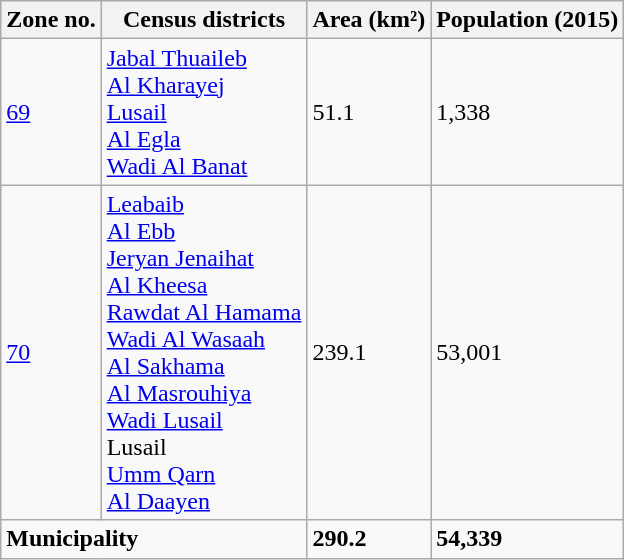<table class="wikitable">
<tr>
<th>Zone no.</th>
<th>Census districts</th>
<th>Area (km²)</th>
<th>Population (2015)</th>
</tr>
<tr>
<td><a href='#'>69</a></td>
<td><a href='#'>Jabal Thuaileb</a> <br> <a href='#'>Al Kharayej</a> <br> <a href='#'>Lusail</a> <br> <a href='#'>Al Egla</a> <br> <a href='#'>Wadi Al Banat</a></td>
<td>51.1</td>
<td>1,338</td>
</tr>
<tr>
<td><a href='#'>70</a></td>
<td><a href='#'>Leabaib</a> <br> <a href='#'>Al Ebb</a> <br> <a href='#'>Jeryan Jenaihat</a> <br> <a href='#'>Al Kheesa</a> <br> <a href='#'>Rawdat Al Hamama</a> <br> <a href='#'>Wadi Al Wasaah</a> <br> <a href='#'>Al Sakhama</a> <br> <a href='#'>Al Masrouhiya</a> <br> <a href='#'>Wadi Lusail</a> <br> Lusail <br> <a href='#'>Umm Qarn</a> <br> <a href='#'>Al Daayen</a></td>
<td>239.1</td>
<td>53,001</td>
</tr>
<tr>
<td colspan="2"><strong>Municipality</strong></td>
<td><strong>290.2</strong></td>
<td><strong>54,339</strong></td>
</tr>
</table>
